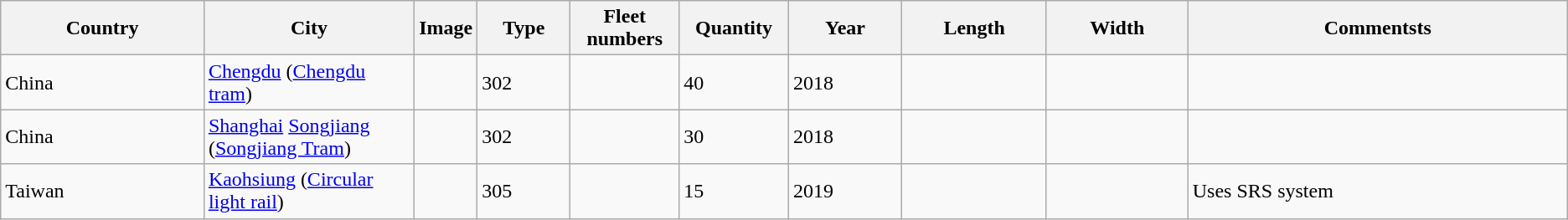<table class="wikitable sortable">
<tr>
<th style="width:15em;">Country</th>
<th style="width:15em;">City</th>
<th>Image</th>
<th style="width:6em;">Type</th>
<th style="width:6em;">Fleet numbers</th>
<th style="width:6em;">Quantity</th>
<th style="width:8em;">Year</th>
<th style="width:10em;">Length</th>
<th style="width:10em;">Width</th>
<th style="width:30em;">Commentsts</th>
</tr>
<tr>
<td>China</td>
<td><a href='#'>Chengdu</a>  (<a href='#'>Chengdu tram</a>)</td>
<td></td>
<td>302</td>
<td></td>
<td>40</td>
<td>2018</td>
<td></td>
<td></td>
<td></td>
</tr>
<tr>
<td>China</td>
<td><a href='#'>Shanghai</a> <a href='#'>Songjiang</a> (<a href='#'>Songjiang Tram</a>)</td>
<td></td>
<td>302</td>
<td></td>
<td>30</td>
<td>2018</td>
<td></td>
<td></td>
<td></td>
</tr>
<tr>
<td>Taiwan</td>
<td><a href='#'>Kaohsiung</a> (<a href='#'>Circular light rail</a>)</td>
<td></td>
<td>305</td>
<td></td>
<td>15</td>
<td>2019</td>
<td></td>
<td></td>
<td>Uses SRS system</td>
</tr>
</table>
